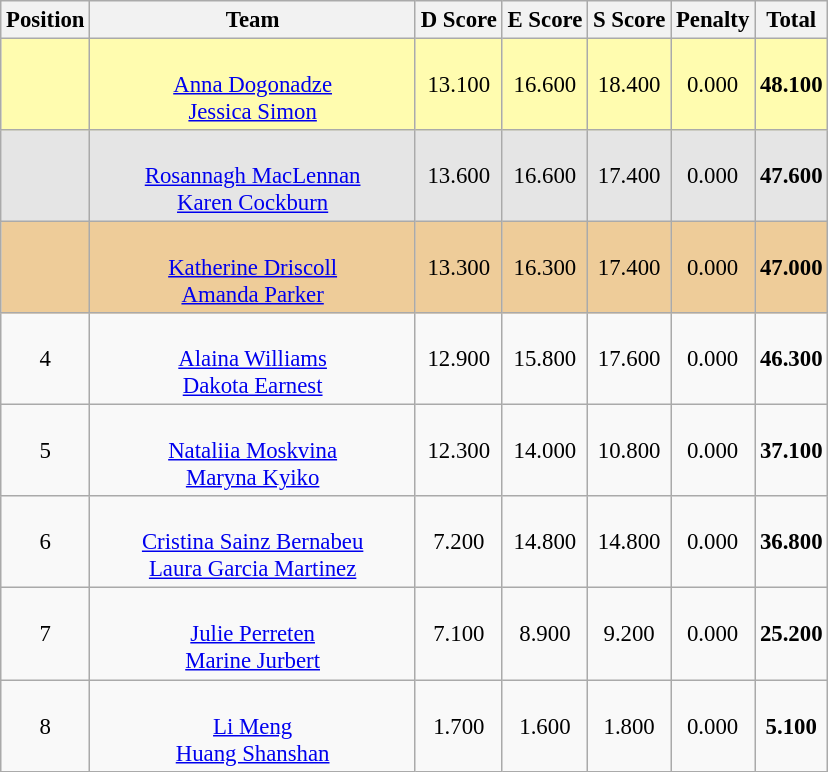<table class="wikitable sortable" style="text-align:center; font-size:95%">
<tr>
<th scope=col>Position</th>
<th scope="col" style="width:210px;">Team</th>
<th scope=col>D Score</th>
<th scope=col>E Score</th>
<th scope=col>S Score</th>
<th scope=col>Penalty</th>
<th scope=col;>Total</th>
</tr>
<tr style="background:#fffcaf;">
<td rowspan=1></td>
<td><strong></strong><br><a href='#'>Anna Dogonadze</a><br><a href='#'>Jessica Simon</a></td>
<td>13.100</td>
<td>16.600</td>
<td>18.400</td>
<td>0.000</td>
<td><strong>48.100</strong></td>
</tr>
<tr style="background:#e5e5e5;">
<td rowspan=1></td>
<td><strong></strong><br><a href='#'>Rosannagh MacLennan</a><br><a href='#'>Karen Cockburn</a></td>
<td>13.600</td>
<td>16.600</td>
<td>17.400</td>
<td>0.000</td>
<td><strong>47.600</strong></td>
</tr>
<tr style="background:#ec9;">
<td rowspan=1></td>
<td><strong></strong><br><a href='#'>Katherine Driscoll</a><br><a href='#'>Amanda Parker</a></td>
<td>13.300</td>
<td>16.300</td>
<td>17.400</td>
<td>0.000</td>
<td><strong>47.000</strong></td>
</tr>
<tr>
<td scope=row style="text-align:center">4</td>
<td><strong></strong><br><a href='#'>Alaina Williams</a><br><a href='#'>Dakota Earnest</a></td>
<td>12.900</td>
<td>15.800</td>
<td>17.600</td>
<td>0.000</td>
<td><strong>46.300</strong></td>
</tr>
<tr>
<td scope=row style="text-align:center">5</td>
<td><strong></strong><br><a href='#'>Nataliia Moskvina</a><br><a href='#'>Maryna Kyiko</a></td>
<td>12.300</td>
<td>14.000</td>
<td>10.800</td>
<td>0.000</td>
<td><strong>37.100</strong></td>
</tr>
<tr>
<td scope=row style="text-align:center">6</td>
<td><strong></strong><br><a href='#'>Cristina Sainz Bernabeu</a><br><a href='#'>Laura Garcia Martinez</a></td>
<td>7.200</td>
<td>14.800</td>
<td>14.800</td>
<td>0.000</td>
<td><strong>36.800</strong></td>
</tr>
<tr>
<td scope=row style="text-align:center">7</td>
<td><strong></strong><br><a href='#'>Julie Perreten</a><br><a href='#'>Marine Jurbert</a></td>
<td>7.100</td>
<td>8.900</td>
<td>9.200</td>
<td>0.000</td>
<td><strong>25.200</strong></td>
</tr>
<tr>
<td scope=row style="text-align:center">8</td>
<td><strong></strong><br><a href='#'>Li Meng</a><br><a href='#'>Huang Shanshan</a></td>
<td>1.700</td>
<td>1.600</td>
<td>1.800</td>
<td>0.000</td>
<td><strong>5.100</strong></td>
</tr>
</table>
